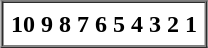<table border="1" cellspacing="0" cellpadding="5" align="center">
<tr>
<th>10 9 8 7 6 5 4 3 2 1</th>
</tr>
</table>
